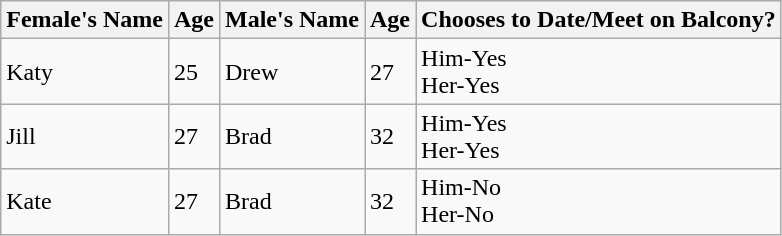<table class="wikitable">
<tr>
<th>Female's Name</th>
<th>Age</th>
<th>Male's Name</th>
<th>Age</th>
<th>Chooses to Date/Meet on Balcony?</th>
</tr>
<tr>
<td>Katy</td>
<td>25</td>
<td>Drew</td>
<td>27</td>
<td>Him-Yes<br>Her-Yes</td>
</tr>
<tr>
<td>Jill</td>
<td>27</td>
<td>Brad</td>
<td>32</td>
<td>Him-Yes<br>Her-Yes</td>
</tr>
<tr>
<td>Kate</td>
<td>27</td>
<td>Brad</td>
<td>32</td>
<td>Him-No<br>Her-No</td>
</tr>
</table>
